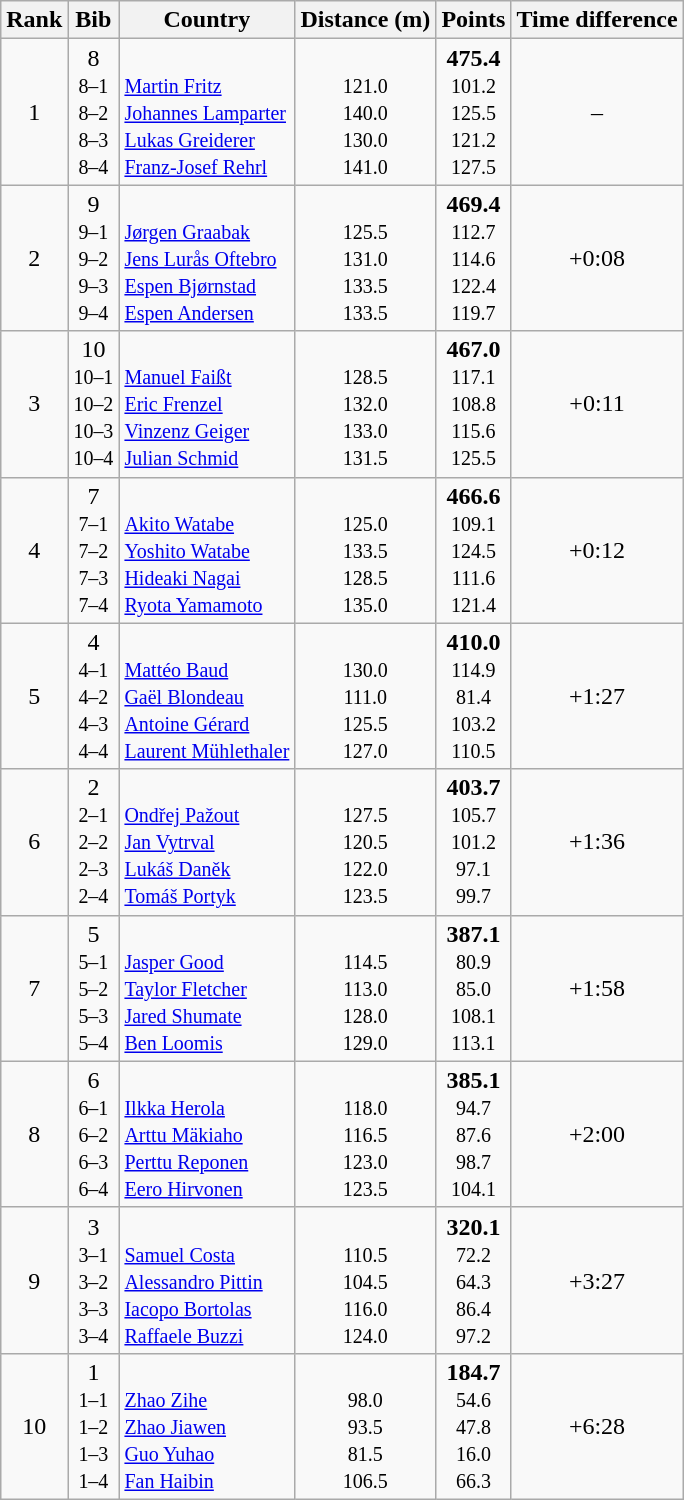<table class="wikitable sortable" style="text-align:center">
<tr>
<th>Rank</th>
<th>Bib</th>
<th>Country</th>
<th>Distance (m)</th>
<th>Points</th>
<th>Time difference</th>
</tr>
<tr>
<td>1</td>
<td>8<br><small>8–1<br>8–2<br>8–3<br>8–4</small></td>
<td align=left><br><small><a href='#'>Martin Fritz</a><br><a href='#'>Johannes Lamparter</a><br><a href='#'>Lukas Greiderer</a><br><a href='#'>Franz-Josef Rehrl</a></small></td>
<td><br><small>121.0<br>140.0<br>130.0<br>141.0</small></td>
<td><strong>475.4</strong><br><small>101.2<br>125.5<br>121.2<br>127.5</small></td>
<td>–</td>
</tr>
<tr>
<td>2</td>
<td>9<br><small>9–1<br>9–2<br>9–3<br>9–4</small></td>
<td align=left><br><small><a href='#'>Jørgen Graabak</a><br><a href='#'>Jens Lurås Oftebro</a><br><a href='#'>Espen Bjørnstad</a><br><a href='#'>Espen Andersen</a></small></td>
<td><br><small>125.5<br>131.0<br>133.5<br>133.5 </small></td>
<td><strong>469.4</strong><br><small>112.7<br>114.6<br>122.4<br>119.7</small></td>
<td>+0:08</td>
</tr>
<tr>
<td>3</td>
<td>10<br><small>10–1<br>10–2<br>10–3<br>10–4</small></td>
<td align=left><br><small><a href='#'>Manuel Faißt</a><br><a href='#'>Eric Frenzel</a><br><a href='#'>Vinzenz Geiger</a><br><a href='#'>Julian Schmid</a></small></td>
<td><br><small>128.5<br>132.0<br>133.0<br>131.5 </small></td>
<td><strong>467.0</strong><br><small>117.1<br>108.8<br>115.6<br>125.5</small></td>
<td>+0:11</td>
</tr>
<tr>
<td>4</td>
<td>7<br><small>7–1<br>7–2<br>7–3<br>7–4</small></td>
<td align=left><br><small><a href='#'>Akito Watabe</a><br><a href='#'>Yoshito Watabe</a><br><a href='#'>Hideaki Nagai</a><br><a href='#'>Ryota Yamamoto</a></small></td>
<td><br><small>125.0<br>133.5<br>128.5<br>135.0</small></td>
<td><strong>466.6</strong><br><small>109.1<br>124.5<br>111.6<br>121.4</small></td>
<td>+0:12</td>
</tr>
<tr>
<td>5</td>
<td>4<br><small>4–1<br>4–2<br>4–3<br>4–4</small></td>
<td align=left><br><small><a href='#'>Mattéo Baud</a><br><a href='#'>Gaël Blondeau</a><br><a href='#'>Antoine Gérard</a><br><a href='#'>Laurent Mühlethaler</a></small></td>
<td><br><small> 130.0<br>111.0<br>125.5<br>127.0</small></td>
<td><strong>410.0</strong><br><small>114.9<br>81.4<br>103.2<br>110.5</small></td>
<td>+1:27</td>
</tr>
<tr>
<td>6</td>
<td>2<br><small>2–1<br>2–2<br>2–3<br>2–4</small></td>
<td align=left><br><small><a href='#'>Ondřej Pažout</a><br><a href='#'>Jan Vytrval</a><br><a href='#'>Lukáš Daněk</a><br><a href='#'>Tomáš Portyk</a></small></td>
<td><br><small> 127.5<br>120.5<br>122.0<br>123.5</small></td>
<td><strong>403.7</strong><br><small>105.7<br>101.2<br>97.1<br>99.7</small></td>
<td>+1:36</td>
</tr>
<tr>
<td>7</td>
<td>5<br><small>5–1<br>5–2<br>5–3<br>5–4</small></td>
<td align=left><br><small><a href='#'>Jasper Good</a><br><a href='#'>Taylor Fletcher</a><br><a href='#'>Jared Shumate</a><br><a href='#'>Ben Loomis</a></small></td>
<td><br><small>114.5<br>113.0<br>128.0<br>129.0</small></td>
<td><strong>387.1</strong><br><small>80.9<br>85.0<br>108.1<br>113.1</small></td>
<td>+1:58</td>
</tr>
<tr>
<td>8</td>
<td>6<br><small>6–1<br>6–2<br>6–3<br>6–4</small></td>
<td align=left><br><small><a href='#'>Ilkka Herola</a><br><a href='#'>Arttu Mäkiaho</a><br><a href='#'>Perttu Reponen</a><br><a href='#'>Eero Hirvonen</a></small></td>
<td><br><small>118.0<br>116.5<br>123.0<br>123.5</small></td>
<td><strong>385.1</strong><br><small>94.7<br>87.6<br>98.7<br>104.1</small></td>
<td>+2:00</td>
</tr>
<tr>
<td>9</td>
<td>3<br><small>3–1<br>3–2<br>3–3<br>3–4</small></td>
<td align=left><br><small><a href='#'>Samuel Costa</a><br><a href='#'>Alessandro Pittin</a><br><a href='#'>Iacopo Bortolas</a><br><a href='#'>Raffaele Buzzi</a></small></td>
<td><br><small>110.5<br>104.5<br>116.0<br>124.0</small></td>
<td><strong>320.1</strong><br><small>72.2<br>64.3<br>86.4<br>97.2</small></td>
<td>+3:27</td>
</tr>
<tr>
<td>10</td>
<td>1<br><small>1–1<br>1–2<br>1–3<br>1–4</small></td>
<td align=left><br><small><a href='#'>Zhao Zihe</a><br><a href='#'>Zhao Jiawen</a><br><a href='#'>Guo Yuhao</a><br><a href='#'>Fan Haibin</a></small></td>
<td><br><small>98.0<br>93.5<br>81.5<br>106.5</small></td>
<td><strong>184.7</strong><br><small>54.6<br>47.8<br>16.0<br>66.3</small></td>
<td>+6:28</td>
</tr>
</table>
